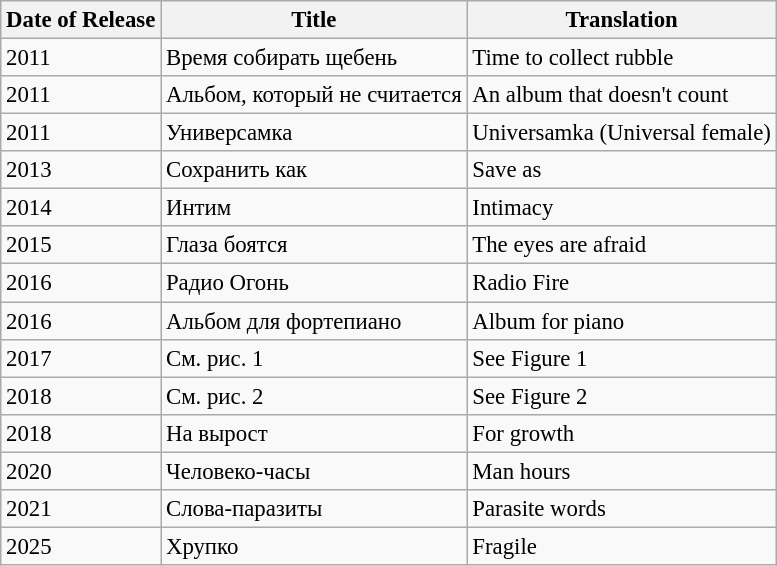<table class="wikitable" style="font-size:95%;">
<tr>
<th>Date of Release</th>
<th>Title</th>
<th>Translation</th>
</tr>
<tr>
<td>2011</td>
<td>Время собирать щебень</td>
<td>Time to collect rubble</td>
</tr>
<tr>
<td>2011</td>
<td>Альбом, который не считается</td>
<td>An album that doesn't count</td>
</tr>
<tr>
<td>2011</td>
<td>Универсамка</td>
<td>Universamka (Universal female)</td>
</tr>
<tr>
<td>2013</td>
<td>Сохранить как</td>
<td>Save as</td>
</tr>
<tr>
<td>2014</td>
<td>Интим</td>
<td>Intimacy</td>
</tr>
<tr>
<td>2015</td>
<td>Глаза боятся</td>
<td>The eyes are afraid</td>
</tr>
<tr>
<td>2016</td>
<td>Радио Огонь</td>
<td>Radio Fire</td>
</tr>
<tr>
<td>2016</td>
<td>Альбом для фортепиано</td>
<td>Album for piano</td>
</tr>
<tr>
<td>2017</td>
<td>См. рис. 1</td>
<td>See Figure 1</td>
</tr>
<tr>
<td>2018</td>
<td>См. рис. 2</td>
<td>See Figure 2</td>
</tr>
<tr>
<td>2018</td>
<td>На вырост</td>
<td>For growth</td>
</tr>
<tr>
<td>2020</td>
<td>Человеко-часы</td>
<td>Man hours</td>
</tr>
<tr>
<td>2021</td>
<td>Слова-паразиты</td>
<td>Parasite words</td>
</tr>
<tr>
<td>2025</td>
<td>Хрупко</td>
<td>Fragile</td>
</tr>
</table>
